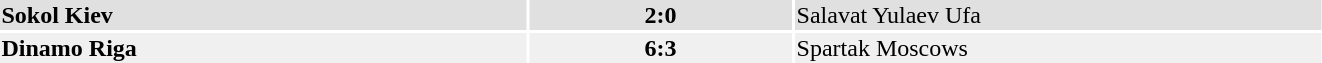<table width="70%">
<tr bgcolor="#e0e0e0">
<td style="width:40%;"><strong>Sokol Kiev</strong></td>
<th style="width:20%;"><strong>2:0</strong></th>
<td style="width:40%;">Salavat Yulaev Ufa</td>
</tr>
<tr bgcolor="#f0f0f0">
<td><strong>Dinamo Riga</strong></td>
<td align="center"><strong>6:3</strong></td>
<td>Spartak Moscows</td>
</tr>
</table>
